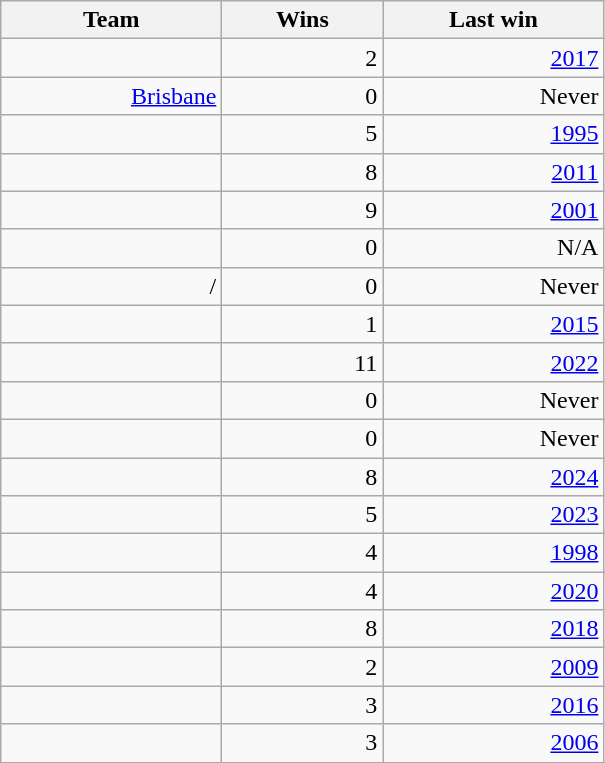<table class="wikitable sortable" style="text-align:right">
<tr>
<th align="center" width="140">Team</th>
<th align="center" width="100">Wins</th>
<th align="center" width="140">Last win</th>
</tr>
<tr>
<td></td>
<td>2</td>
<td><a href='#'>2017</a></td>
</tr>
<tr>
<td><a href='#'>Brisbane</a></td>
<td>0</td>
<td>Never</td>
</tr>
<tr>
<td></td>
<td>5</td>
<td><a href='#'>1995</a></td>
</tr>
<tr>
<td></td>
<td>8</td>
<td><a href='#'>2011</a></td>
</tr>
<tr>
<td></td>
<td>9</td>
<td><a href='#'>2001</a></td>
</tr>
<tr>
<td></td>
<td>0</td>
<td>N/A </td>
</tr>
<tr>
<td>/</td>
<td>0</td>
<td>Never</td>
</tr>
<tr>
<td></td>
<td>1</td>
<td><a href='#'>2015</a></td>
</tr>
<tr>
<td></td>
<td>11</td>
<td><a href='#'>2022</a></td>
</tr>
<tr>
<td></td>
<td>0</td>
<td>Never</td>
</tr>
<tr>
<td></td>
<td>0</td>
<td>Never</td>
</tr>
<tr>
<td></td>
<td>8</td>
<td><a href='#'>2024</a></td>
</tr>
<tr>
<td></td>
<td>5</td>
<td><a href='#'>2023</a></td>
</tr>
<tr>
<td></td>
<td>4</td>
<td><a href='#'>1998</a></td>
</tr>
<tr>
<td></td>
<td>4</td>
<td><a href='#'>2020</a></td>
</tr>
<tr>
<td></td>
<td>8</td>
<td><a href='#'>2018</a></td>
</tr>
<tr>
<td></td>
<td>2</td>
<td><a href='#'>2009</a></td>
</tr>
<tr>
<td></td>
<td>3</td>
<td><a href='#'>2016</a></td>
</tr>
<tr>
<td></td>
<td>3</td>
<td><a href='#'>2006</a></td>
</tr>
</table>
